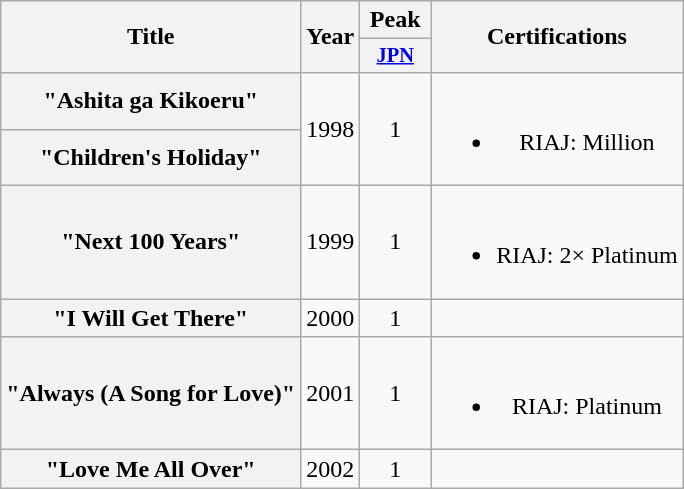<table class="wikitable plainrowheaders" style="text-align:center;">
<tr>
<th scope="col" rowspan="2">Title</th>
<th scope="col" rowspan="2">Year</th>
<th scope="col">Peak</th>
<th scope="col" rowspan="2">Certifications</th>
</tr>
<tr>
<th scope="col" style="width:3em;font-size:85%;"><a href='#'>JPN</a><br></th>
</tr>
<tr>
<th scope="row">"Ashita ga Kikoeru"</th>
<td rowspan="2">1998</td>
<td rowspan="2">1</td>
<td rowspan="2"><br><ul><li>RIAJ: Million</li></ul></td>
</tr>
<tr>
<th scope="row">"Children's Holiday"</th>
</tr>
<tr>
<th scope="row">"Next 100 Years"</th>
<td>1999</td>
<td>1</td>
<td><br><ul><li>RIAJ: 2× Platinum</li></ul></td>
</tr>
<tr>
<th scope="row">"I Will Get There"</th>
<td>2000</td>
<td>1</td>
<td></td>
</tr>
<tr>
<th scope="row">"Always (A Song for Love)"</th>
<td>2001</td>
<td>1</td>
<td><br><ul><li>RIAJ: Platinum</li></ul></td>
</tr>
<tr>
<th scope="row">"Love Me All Over"</th>
<td>2002</td>
<td>1</td>
<td></td>
</tr>
</table>
